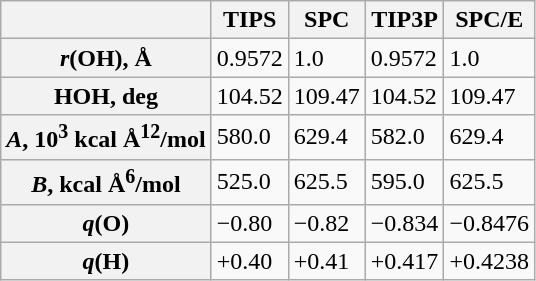<table class="wikitable">
<tr>
<th></th>
<th>TIPS</th>
<th>SPC</th>
<th>TIP3P</th>
<th>SPC/E</th>
</tr>
<tr>
<th><em>r</em>(OH), Å</th>
<td>0.9572</td>
<td>1.0</td>
<td>0.9572</td>
<td>1.0</td>
</tr>
<tr>
<th>HOH, deg</th>
<td>104.52</td>
<td>109.47</td>
<td>104.52</td>
<td>109.47</td>
</tr>
<tr>
<th><em>A</em>, 10<sup>3</sup> kcal Å<sup>12</sup>/mol</th>
<td>580.0</td>
<td>629.4</td>
<td>582.0</td>
<td>629.4</td>
</tr>
<tr>
<th><em>B</em>, kcal Å<sup>6</sup>/mol</th>
<td>525.0</td>
<td>625.5</td>
<td>595.0</td>
<td>625.5</td>
</tr>
<tr>
<th><em>q</em>(O)</th>
<td>−0.80</td>
<td>−0.82</td>
<td>−0.834</td>
<td>−0.8476</td>
</tr>
<tr>
<th><em>q</em>(H)</th>
<td>+0.40</td>
<td>+0.41</td>
<td>+0.417</td>
<td>+0.4238</td>
</tr>
</table>
